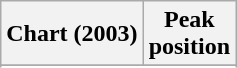<table class="wikitable sortable">
<tr>
<th>Chart (2003)</th>
<th>Peak<br>position</th>
</tr>
<tr>
</tr>
<tr>
</tr>
<tr>
</tr>
</table>
